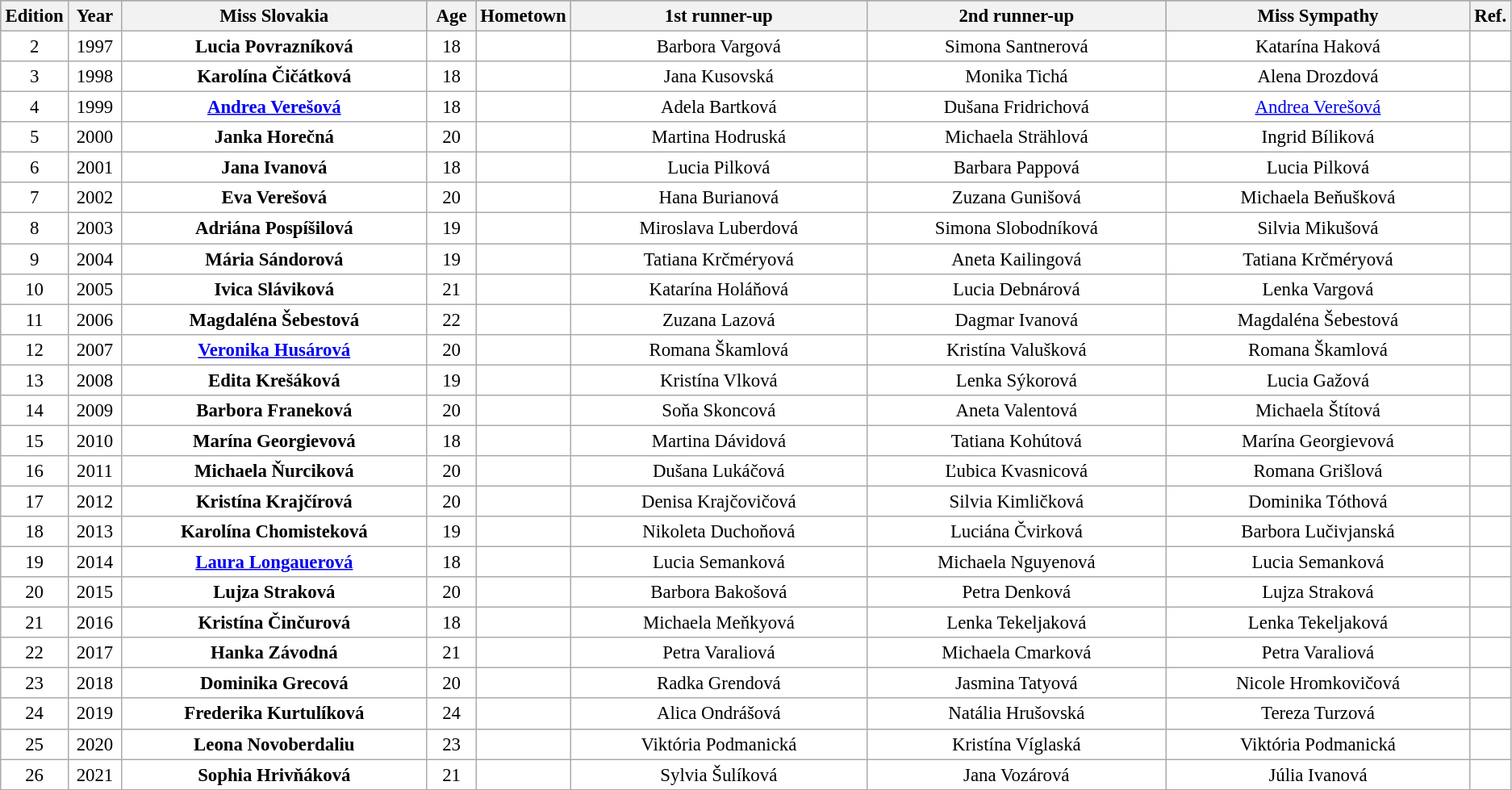<table class="wikitable sortable" style="margin: 1em 1em 1em 0; background: #FFFFFF; border: 1px #aaa solid; border-collapse: collapse; font-size: 95%; text-align:center;" |>
<tr style=" background:#787878;">
<th width="50">Edition</th>
<th width="50">Year</th>
<th width="550">Miss Slovakia<br></th>
<th width="50">Age</th>
<th width="50">Hometown</th>
<th width="550">1st runner-up<br></th>
<th width="550">2nd runner-up<br></th>
<th width="550">Miss Sympathy<br></th>
<th width="20">Ref.</th>
</tr>
<tr style="text-align:center;">
<td>2</td>
<td>1997</td>
<td><strong>Lucia Povrazníková</strong></td>
<td>18</td>
<td></td>
<td>Barbora Vargová</td>
<td>Simona Santnerová</td>
<td>Katarína Haková</td>
<td></td>
</tr>
<tr style="text-align:center;">
<td>3</td>
<td>1998</td>
<td><strong>Karolína Čičátková</strong></td>
<td>18</td>
<td></td>
<td>Jana Kusovská</td>
<td>Monika Tichá</td>
<td>Alena Drozdová</td>
<td></td>
</tr>
<tr style="text-align:center;">
<td>4</td>
<td>1999</td>
<td><strong><a href='#'>Andrea Verešová</a></strong></td>
<td>18</td>
<td></td>
<td>Adela Bartková</td>
<td>Dušana Fridrichová</td>
<td><a href='#'>Andrea Verešová</a></td>
<td></td>
</tr>
<tr style="text-align:center;">
<td>5</td>
<td>2000</td>
<td><strong>Janka Horečná</strong></td>
<td>20</td>
<td></td>
<td>Martina Hodruská</td>
<td>Michaela Strählová</td>
<td>Ingrid Bíliková</td>
<td></td>
</tr>
<tr style="text-align:center;">
<td>6</td>
<td>2001</td>
<td><strong>Jana Ivanová</strong></td>
<td>18</td>
<td></td>
<td>Lucia Pilková</td>
<td>Barbara Pappová</td>
<td>Lucia Pilková</td>
<td></td>
</tr>
<tr style="text-align:center;">
<td>7</td>
<td>2002</td>
<td><strong>Eva Verešová</strong></td>
<td>20</td>
<td></td>
<td>Hana Burianová</td>
<td>Zuzana Gunišová</td>
<td>Michaela Beňušková</td>
<td></td>
</tr>
<tr style="text-align:center;">
<td>8</td>
<td>2003</td>
<td><strong>Adriána Pospíšilová</strong></td>
<td>19</td>
<td></td>
<td>Miroslava Luberdová</td>
<td>Simona Slobodníková</td>
<td>Silvia Mikušová</td>
<td></td>
</tr>
<tr style="text-align:center;">
<td>9</td>
<td>2004</td>
<td><strong>Mária Sándorová</strong></td>
<td>19</td>
<td></td>
<td>Tatiana Krčméryová</td>
<td>Aneta Kailingová</td>
<td>Tatiana Krčméryová</td>
<td></td>
</tr>
<tr style="text-align:center;">
<td>10</td>
<td>2005</td>
<td><strong>Ivica Sláviková</strong></td>
<td>21</td>
<td></td>
<td>Katarína Holáňová</td>
<td>Lucia Debnárová</td>
<td>Lenka Vargová</td>
<td></td>
</tr>
<tr style="text-align:center;">
<td>11</td>
<td>2006</td>
<td><strong>Magdaléna Šebestová</strong></td>
<td>22</td>
<td></td>
<td>Zuzana Lazová</td>
<td>Dagmar Ivanová</td>
<td>Magdaléna Šebestová</td>
<td></td>
</tr>
<tr style="text-align:center;">
<td>12</td>
<td>2007</td>
<td><strong><a href='#'>Veronika Husárová</a></strong></td>
<td>20</td>
<td></td>
<td>Romana Škamlová</td>
<td>Kristína Valušková</td>
<td>Romana Škamlová</td>
<td></td>
</tr>
<tr style="text-align:center;">
<td>13</td>
<td>2008</td>
<td><strong>Edita Krešáková</strong></td>
<td>19</td>
<td></td>
<td>Kristína Vlková</td>
<td>Lenka Sýkorová</td>
<td>Lucia Gažová</td>
<td></td>
</tr>
<tr style="text-align:center;">
<td>14</td>
<td>2009</td>
<td><strong>Barbora Franeková</strong></td>
<td>20</td>
<td></td>
<td>Soňa Skoncová</td>
<td>Aneta Valentová</td>
<td>Michaela Štítová</td>
<td></td>
</tr>
<tr style="text-align:center;">
<td>15</td>
<td>2010</td>
<td><strong>Marína Georgievová</strong></td>
<td>18</td>
<td></td>
<td>Martina Dávidová</td>
<td>Tatiana Kohútová</td>
<td>Marína Georgievová</td>
<td></td>
</tr>
<tr style="text-align:center;">
<td>16</td>
<td>2011</td>
<td><strong>Michaela Ňurciková</strong></td>
<td>20</td>
<td></td>
<td>Dušana Lukáčová</td>
<td>Ľubica Kvasnicová</td>
<td>Romana Grišlová</td>
<td></td>
</tr>
<tr style="text-align:center;">
<td>17</td>
<td>2012</td>
<td><strong>Kristína Krajčírová</strong></td>
<td>20</td>
<td></td>
<td>Denisa Krajčovičová</td>
<td>Silvia Kimličková</td>
<td>Dominika Tóthová</td>
<td></td>
</tr>
<tr style="text-align:center;">
<td>18</td>
<td>2013</td>
<td><strong>Karolína Chomisteková</strong></td>
<td>19</td>
<td></td>
<td>Nikoleta Duchoňová</td>
<td>Luciána Čvirková</td>
<td>Barbora Lučivjanská</td>
<td></td>
</tr>
<tr style="text-align:center;">
<td>19</td>
<td>2014</td>
<td><strong><a href='#'>Laura Longauerová</a></strong></td>
<td>18</td>
<td></td>
<td>Lucia Semanková</td>
<td>Michaela Nguyenová</td>
<td>Lucia Semanková</td>
<td></td>
</tr>
<tr style="text-align:center;">
<td>20</td>
<td>2015</td>
<td><strong>Lujza Straková</strong></td>
<td>20</td>
<td></td>
<td>Barbora Bakošová</td>
<td>Petra Denková</td>
<td>Lujza Straková</td>
<td></td>
</tr>
<tr style="text-align:center;">
<td>21</td>
<td>2016</td>
<td><strong>Kristína Činčurová</strong></td>
<td>18</td>
<td></td>
<td>Michaela Meňkyová</td>
<td>Lenka Tekeljaková</td>
<td>Lenka Tekeljaková</td>
<td></td>
</tr>
<tr style="text-align:center;">
<td>22</td>
<td>2017</td>
<td><strong>Hanka Závodná</strong></td>
<td>21</td>
<td></td>
<td>Petra Varaliová</td>
<td>Michaela Cmarková</td>
<td>Petra Varaliová</td>
<td></td>
</tr>
<tr style="text-align:center;">
<td>23</td>
<td>2018</td>
<td><strong>Dominika Grecová</strong></td>
<td>20</td>
<td></td>
<td>Radka Grendová</td>
<td>Jasmina Tatyová</td>
<td>Nicole Hromkovičová</td>
<td></td>
</tr>
<tr style="text-align:center;">
<td>24</td>
<td>2019</td>
<td><strong>Frederika Kurtulíková</strong></td>
<td>24</td>
<td></td>
<td>Alica Ondrášová</td>
<td>Natália Hrušovská</td>
<td>Tereza Turzová</td>
<td></td>
</tr>
<tr style="text-align:center;">
<td>25</td>
<td>2020</td>
<td><strong>Leona Novoberdaliu</strong></td>
<td>23</td>
<td></td>
<td>Viktória Podmanická</td>
<td>Kristína Víglaská</td>
<td>Viktória Podmanická</td>
<td></td>
</tr>
<tr style="text-align:center;">
<td>26</td>
<td>2021</td>
<td><strong>Sophia Hrivňáková</strong></td>
<td>21</td>
<td></td>
<td>Sylvia Šulíková</td>
<td>Jana Vozárová</td>
<td>Júlia Ivanová</td>
<td></td>
</tr>
</table>
